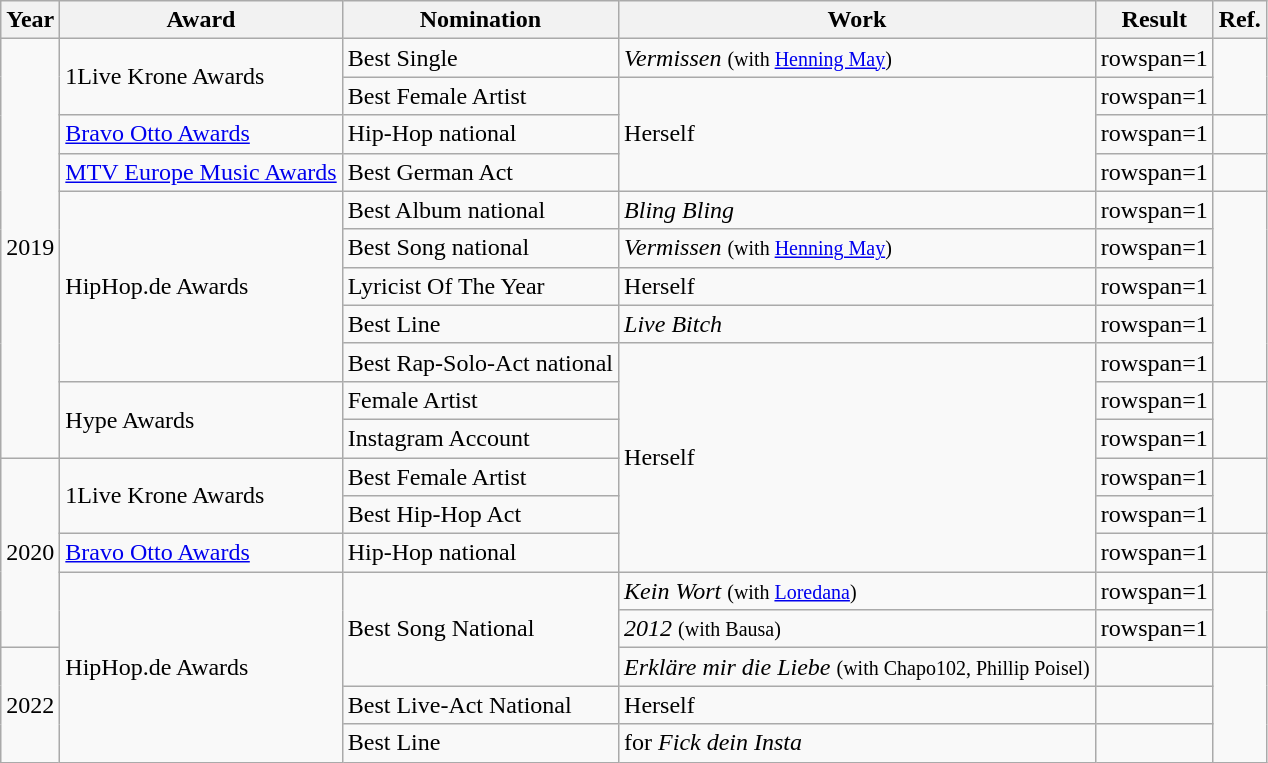<table class="wikitable">
<tr>
<th>Year</th>
<th>Award</th>
<th>Nomination</th>
<th>Work</th>
<th>Result</th>
<th><abbr>Ref.</abbr></th>
</tr>
<tr>
<td rowspan="11">2019</td>
<td rowspan="2">1Live Krone Awards</td>
<td>Best Single</td>
<td><em>Vermissen</em> <small>(with <a href='#'>Henning May</a>)</small></td>
<td>rowspan=1 </td>
<td rowspan="2"></td>
</tr>
<tr>
<td>Best Female Artist</td>
<td rowspan="3">Herself</td>
<td>rowspan=1 </td>
</tr>
<tr>
<td><a href='#'>Bravo Otto Awards</a></td>
<td>Hip-Hop national</td>
<td>rowspan=1 </td>
<td></td>
</tr>
<tr>
<td><a href='#'>MTV Europe Music Awards</a></td>
<td>Best German Act</td>
<td>rowspan=1 </td>
<td></td>
</tr>
<tr>
<td rowspan="5">HipHop.de Awards</td>
<td>Best Album national</td>
<td><em>Bling Bling</em></td>
<td>rowspan=1 </td>
<td rowspan="5"></td>
</tr>
<tr>
<td>Best Song national</td>
<td><em>Vermissen</em> <small>(with <a href='#'>Henning May</a>)</small></td>
<td>rowspan=1 </td>
</tr>
<tr>
<td>Lyricist Of The Year</td>
<td>Herself</td>
<td>rowspan=1 </td>
</tr>
<tr>
<td>Best Line</td>
<td><em>Live Bitch</em></td>
<td>rowspan=1 </td>
</tr>
<tr>
<td>Best Rap-Solo-Act national</td>
<td rowspan="6">Herself</td>
<td>rowspan=1 </td>
</tr>
<tr>
<td rowspan="2">Hype Awards</td>
<td>Female Artist</td>
<td>rowspan=1 </td>
<td rowspan="2"></td>
</tr>
<tr>
<td>Instagram Account</td>
<td>rowspan=1 </td>
</tr>
<tr>
<td rowspan="5">2020</td>
<td rowspan="2">1Live Krone Awards</td>
<td>Best Female Artist</td>
<td>rowspan=1 </td>
<td rowspan="2"></td>
</tr>
<tr>
<td>Best Hip-Hop Act</td>
<td>rowspan=1 </td>
</tr>
<tr>
<td><a href='#'>Bravo Otto Awards</a></td>
<td>Hip-Hop national</td>
<td>rowspan=1 </td>
<td></td>
</tr>
<tr>
<td rowspan="5">HipHop.de Awards</td>
<td rowspan="3">Best Song National</td>
<td><em>Kein Wort</em> <small>(with <a href='#'>Loredana</a>)</small></td>
<td>rowspan=1 </td>
<td rowspan="2"></td>
</tr>
<tr>
<td><em>2012</em> <small>(with Bausa)</small></td>
<td>rowspan=1 </td>
</tr>
<tr>
<td rowspan="3">2022</td>
<td><em>Erkläre mir die Liebe</em> <small>(with Chapo102, Phillip Poisel)</small></td>
<td></td>
<td rowspan="3"></td>
</tr>
<tr>
<td>Best Live-Act National</td>
<td>Herself</td>
<td></td>
</tr>
<tr>
<td>Best Line</td>
<td>for <em>Fick dein Insta</em></td>
<td></td>
</tr>
</table>
